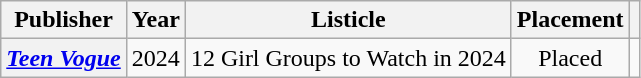<table class="wikitable plainrowheaders sortable" style="text-align:center">
<tr>
<th scope="col">Publisher</th>
<th scope="col">Year</th>
<th scope="col">Listicle</th>
<th scope="col">Placement</th>
<th scope="col" class="unsortable"></th>
</tr>
<tr>
<th scope="row"><em><a href='#'>Teen Vogue</a></em></th>
<td>2024</td>
<td style="text-align:left">12 Girl Groups to Watch in 2024</td>
<td>Placed</td>
<td></td>
</tr>
</table>
